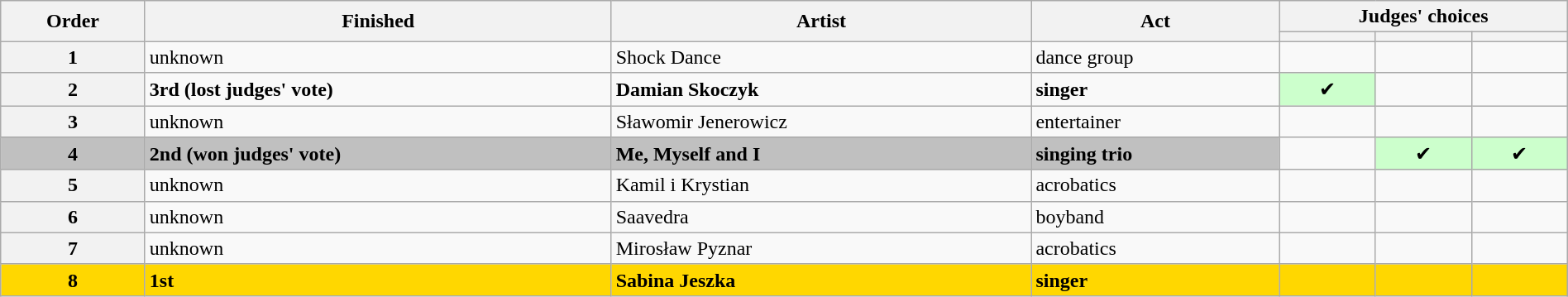<table class="wikitable sortable" style="width:100%;">
<tr>
<th rowspan=2>Order</th>
<th rowspan=2>Finished</th>
<th rowspan=2 class="unsortable">Artist</th>
<th rowspan=2 class="unsortable">Act</th>
<th colspan=3 class="unsortable">Judges' choices</th>
</tr>
<tr>
<th width="70"></th>
<th width="70"></th>
<th width="70"></th>
</tr>
<tr>
<th>1</th>
<td>unknown</td>
<td>Shock Dance</td>
<td>dance group</td>
<td></td>
<td></td>
<td></td>
</tr>
<tr>
<th>2</th>
<td><strong>3rd (lost  judges' vote)</strong></td>
<td><strong>Damian Skoczyk</strong></td>
<td><strong>singer</strong></td>
<td style="background:#cfc; text-align:center;">✔</td>
<td></td>
<td></td>
</tr>
<tr>
<th>3</th>
<td>unknown</td>
<td>Sławomir Jenerowicz</td>
<td>entertainer</td>
<td></td>
<td></td>
<td></td>
</tr>
<tr>
<th style="background:silver;">4</th>
<td style="background:silver;"><strong>2nd (won judges' vote)</strong></td>
<td style="background:silver;"><strong>Me, Myself and I</strong></td>
<td style="background:silver;"><strong>singing trio</strong></td>
<td></td>
<td style="background:#cfc; text-align:center;">✔</td>
<td style="background:#cfc; text-align:center;">✔</td>
</tr>
<tr>
<th>5</th>
<td>unknown</td>
<td>Kamil i Krystian</td>
<td>acrobatics</td>
<td></td>
<td></td>
<td></td>
</tr>
<tr>
<th>6</th>
<td>unknown</td>
<td>Saavedra</td>
<td>boyband</td>
<td></td>
<td></td>
<td></td>
</tr>
<tr>
<th>7</th>
<td>unknown</td>
<td>Mirosław Pyznar</td>
<td>acrobatics</td>
<td></td>
<td></td>
<td></td>
</tr>
<tr>
<th style="background:gold;">8</th>
<td style="background:gold;"><strong>1st</strong></td>
<td style="background:gold;"><strong>Sabina Jeszka</strong></td>
<td style="background:gold;"><strong>singer</strong></td>
<td style="background:gold;"></td>
<td style="background:gold;"></td>
<td style="background:gold;"></td>
</tr>
</table>
